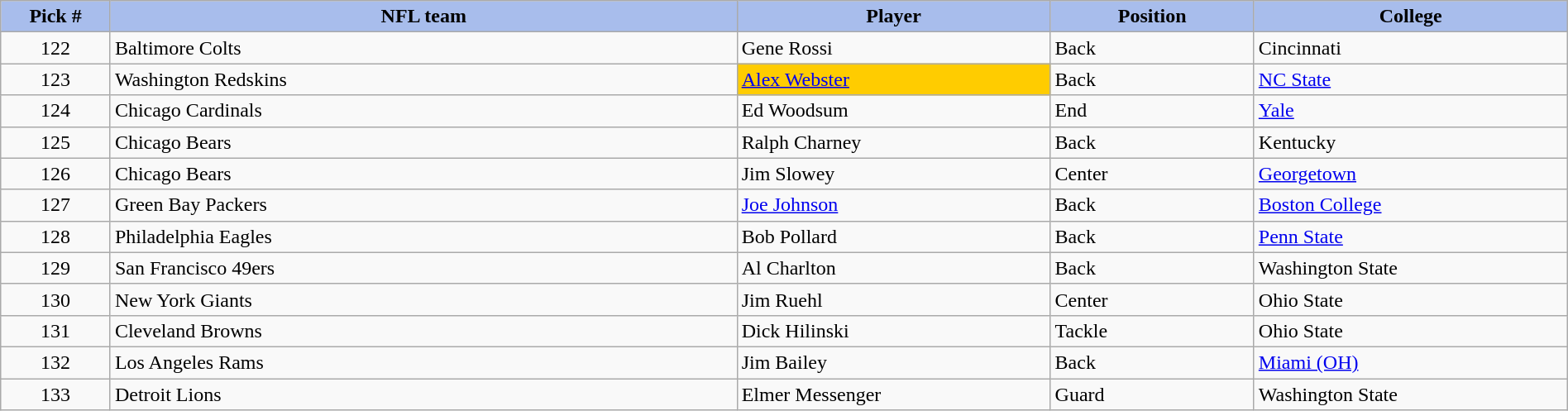<table class="wikitable sortable sortable" style="width: 100%">
<tr>
<th style="background:#a8bdec; width:7%;">Pick #</th>
<th style="width:40%; background:#a8bdec;">NFL team</th>
<th style="width:20%; background:#a8bdec;">Player</th>
<th style="width:13%; background:#a8bdec;">Position</th>
<th style="background:#A8BDEC;">College</th>
</tr>
<tr>
<td align=center>122</td>
<td>Baltimore Colts</td>
<td>Gene Rossi</td>
<td>Back</td>
<td>Cincinnati</td>
</tr>
<tr>
<td align=center>123</td>
<td>Washington Redskins</td>
<td style="background:#fc0;"><a href='#'>Alex Webster</a></td>
<td>Back</td>
<td><a href='#'>NC State</a></td>
</tr>
<tr>
<td align=center>124</td>
<td>Chicago Cardinals</td>
<td>Ed Woodsum</td>
<td>End</td>
<td><a href='#'>Yale</a></td>
</tr>
<tr>
<td align=center>125</td>
<td>Chicago Bears</td>
<td>Ralph Charney</td>
<td>Back</td>
<td>Kentucky</td>
</tr>
<tr>
<td align=center>126</td>
<td>Chicago Bears</td>
<td>Jim Slowey</td>
<td>Center</td>
<td><a href='#'>Georgetown</a></td>
</tr>
<tr>
<td align=center>127</td>
<td>Green Bay Packers</td>
<td><a href='#'>Joe Johnson</a></td>
<td>Back</td>
<td><a href='#'>Boston College</a></td>
</tr>
<tr>
<td align=center>128</td>
<td>Philadelphia Eagles</td>
<td>Bob Pollard</td>
<td>Back</td>
<td><a href='#'>Penn State</a></td>
</tr>
<tr>
<td align=center>129</td>
<td>San Francisco 49ers</td>
<td>Al Charlton</td>
<td>Back</td>
<td>Washington State</td>
</tr>
<tr>
<td align=center>130</td>
<td>New York Giants</td>
<td>Jim Ruehl</td>
<td>Center</td>
<td>Ohio State</td>
</tr>
<tr>
<td align=center>131</td>
<td>Cleveland Browns</td>
<td>Dick Hilinski</td>
<td>Tackle</td>
<td>Ohio State</td>
</tr>
<tr>
<td align=center>132</td>
<td>Los Angeles Rams</td>
<td>Jim Bailey</td>
<td>Back</td>
<td><a href='#'>Miami (OH)</a></td>
</tr>
<tr>
<td align=center>133</td>
<td>Detroit Lions</td>
<td>Elmer Messenger</td>
<td>Guard</td>
<td>Washington State</td>
</tr>
</table>
